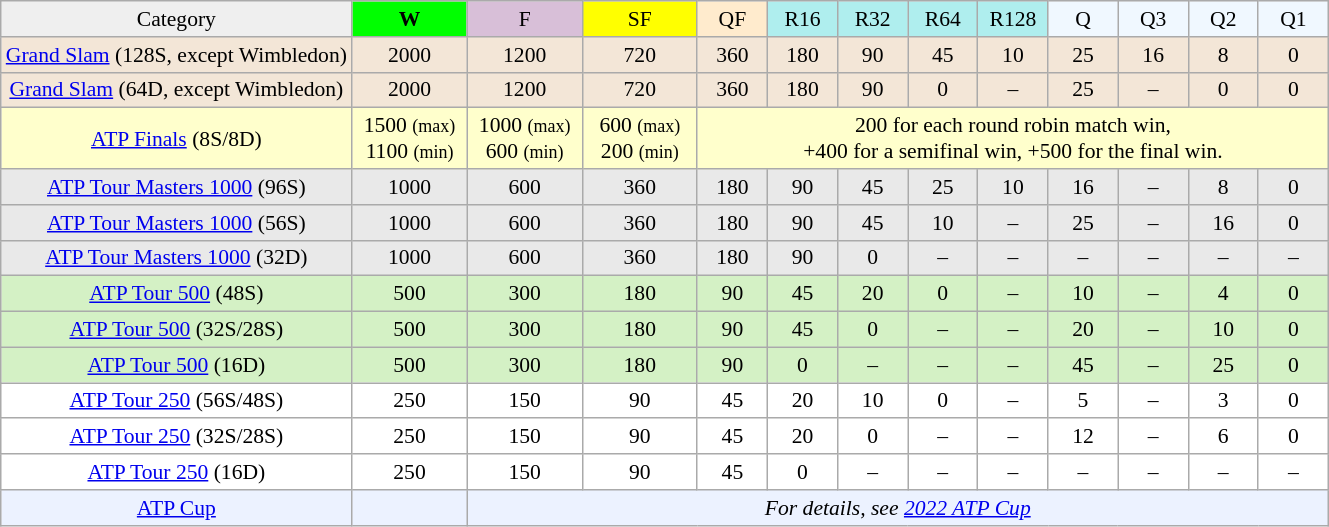<table class=wikitable style=text-align:center;font-size:90%>
<tr>
<td style="background:#efefef;">Category</td>
<td style="width:70px; background:lime;"><strong>W</strong></td>
<td style="width:70px; background:thistle;">F</td>
<td style="width:70px; background:#ff0;">SF</td>
<td style="width:40px; background:#ffebcd;">QF</td>
<td style="width:40px; background:#afeeee;">R16</td>
<td style="width:40px; background:#afeeee;">R32</td>
<td style="width:40px; background:#afeeee;">R64</td>
<td style="width:40px; background:#afeeee;">R128</td>
<td style="width:40px; background:#f0f8ff;">Q</td>
<td style="width:40px; background:#f0f8ff;">Q3</td>
<td style="width:40px; background:#f0f8ff;">Q2</td>
<td style="width:40px; background:#f0f8ff;">Q1</td>
</tr>
<tr style="background:#f3e6d7;">
<td><a href='#'>Grand Slam</a> (128S, except Wimbledon)</td>
<td>2000</td>
<td>1200</td>
<td>720</td>
<td>360</td>
<td>180</td>
<td>90</td>
<td>45</td>
<td>10</td>
<td>25</td>
<td>16</td>
<td>8</td>
<td>0</td>
</tr>
<tr style="background:#f3e6d7;">
<td><a href='#'>Grand Slam</a> (64D, except Wimbledon)</td>
<td>2000</td>
<td>1200</td>
<td>720</td>
<td>360</td>
<td>180</td>
<td>90</td>
<td>0</td>
<td>–</td>
<td>25</td>
<td>–</td>
<td>0</td>
<td>0</td>
</tr>
<tr style="background:#ffc;">
<td><a href='#'>ATP Finals</a> (8S/8D)</td>
<td>1500 <small>(max)</small> 1100 <small>(min)</small></td>
<td>1000 <small>(max)</small> 600 <small>(min)</small></td>
<td>600 <small>(max)</small> <br>200 <small>(min)</small></td>
<td colspan="9">200 for each round robin match win,<br> +400 for a semifinal win, +500 for the final win.</td>
</tr>
<tr style="background:#e9e9e9;">
<td><a href='#'>ATP Tour Masters 1000</a> (96S)</td>
<td>1000</td>
<td>600</td>
<td>360</td>
<td>180</td>
<td>90</td>
<td>45</td>
<td>25</td>
<td>10</td>
<td>16</td>
<td>–</td>
<td>8</td>
<td>0</td>
</tr>
<tr style="background:#e9e9e9;">
<td><a href='#'>ATP Tour Masters 1000</a> (56S)</td>
<td>1000</td>
<td>600</td>
<td>360</td>
<td>180</td>
<td>90</td>
<td>45</td>
<td>10</td>
<td>–</td>
<td>25</td>
<td>–</td>
<td>16</td>
<td>0</td>
</tr>
<tr style="background:#e9e9e9;">
<td><a href='#'>ATP Tour Masters 1000</a> (32D)</td>
<td>1000</td>
<td>600</td>
<td>360</td>
<td>180</td>
<td>90</td>
<td>0</td>
<td>–</td>
<td>–</td>
<td>–</td>
<td>–</td>
<td>–</td>
<td>–</td>
</tr>
<tr style="background:#d4f1c5;">
<td><a href='#'>ATP Tour 500</a> (48S)</td>
<td>500</td>
<td>300</td>
<td>180</td>
<td>90</td>
<td>45</td>
<td>20</td>
<td>0</td>
<td>–</td>
<td>10</td>
<td>–</td>
<td>4</td>
<td>0</td>
</tr>
<tr style="background:#d4f1c5;">
<td><a href='#'>ATP Tour 500</a> (32S/28S)</td>
<td>500</td>
<td>300</td>
<td>180</td>
<td>90</td>
<td>45</td>
<td>0</td>
<td>–</td>
<td>–</td>
<td>20</td>
<td>–</td>
<td>10</td>
<td>0</td>
</tr>
<tr style="background:#d4f1c5;">
<td><a href='#'>ATP Tour 500</a> (16D)</td>
<td>500</td>
<td>300</td>
<td>180</td>
<td>90</td>
<td>0</td>
<td>–</td>
<td>–</td>
<td>–</td>
<td>45</td>
<td>–</td>
<td>25</td>
<td>0</td>
</tr>
<tr style="background:#fff;">
<td><a href='#'>ATP Tour 250</a> (56S/48S)</td>
<td>250</td>
<td>150</td>
<td>90</td>
<td>45</td>
<td>20</td>
<td>10</td>
<td>0</td>
<td>–</td>
<td>5</td>
<td>–</td>
<td>3</td>
<td>0</td>
</tr>
<tr style="background:#fff;">
<td><a href='#'>ATP Tour 250</a> (32S/28S)</td>
<td>250</td>
<td>150</td>
<td>90</td>
<td>45</td>
<td>20</td>
<td>0</td>
<td>–</td>
<td>–</td>
<td>12</td>
<td>–</td>
<td>6</td>
<td>0</td>
</tr>
<tr style="background:#fff;">
<td><a href='#'>ATP Tour 250</a> (16D)</td>
<td>250</td>
<td>150</td>
<td>90</td>
<td>45</td>
<td>0</td>
<td>–</td>
<td>–</td>
<td>–</td>
<td>–</td>
<td>–</td>
<td>–</td>
<td>–</td>
</tr>
<tr style="background:#ecf2ff;">
<td><a href='#'>ATP Cup</a></td>
<td> </td>
<td colspan="11"><em>For details, see <a href='#'>2022 ATP Cup</a></em></td>
</tr>
</table>
